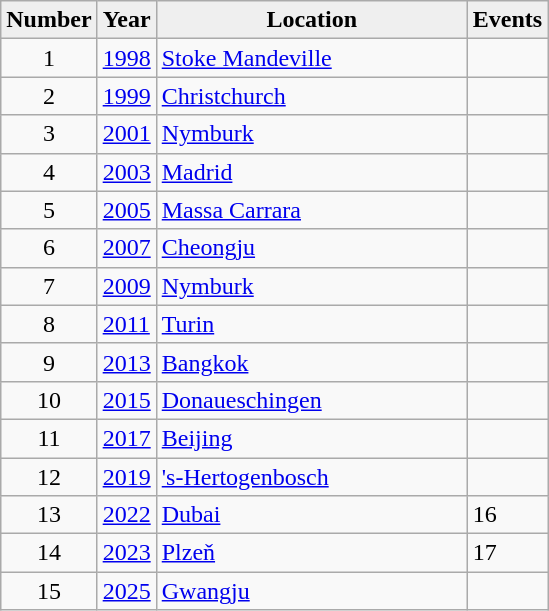<table class="wikitable sortable">
<tr>
<th scope="col" ! style="width:25px; background:#efefef;">Number</th>
<th scope="col" ! style="width:25px; background:#efefef;">Year</th>
<th scope="col" ! width="200" style="background: #efefef;">Location</th>
<th scope="col" ! style="width:25px; background:#efefef;">Events</th>
</tr>
<tr>
<td align=center>1</td>
<td><a href='#'>1998</a></td>
<td> <a href='#'>Stoke Mandeville</a></td>
<td></td>
</tr>
<tr>
<td align=center>2</td>
<td><a href='#'>1999</a></td>
<td> <a href='#'>Christchurch</a></td>
<td></td>
</tr>
<tr>
<td align=center>3</td>
<td><a href='#'>2001</a></td>
<td> <a href='#'>Nymburk</a></td>
<td></td>
</tr>
<tr>
<td align=center>4</td>
<td><a href='#'>2003</a></td>
<td> <a href='#'>Madrid</a></td>
<td></td>
</tr>
<tr>
<td align=center>5</td>
<td><a href='#'>2005</a></td>
<td> <a href='#'>Massa Carrara</a></td>
<td></td>
</tr>
<tr>
<td align=center>6</td>
<td><a href='#'>2007</a></td>
<td> <a href='#'>Cheongju</a></td>
<td></td>
</tr>
<tr>
<td align=center>7</td>
<td><a href='#'>2009</a></td>
<td> <a href='#'>Nymburk</a></td>
<td></td>
</tr>
<tr>
<td align=center>8</td>
<td><a href='#'>2011</a></td>
<td> <a href='#'>Turin</a></td>
<td></td>
</tr>
<tr>
<td align=center>9</td>
<td><a href='#'>2013</a></td>
<td> <a href='#'>Bangkok</a></td>
<td></td>
</tr>
<tr>
<td align=center>10</td>
<td><a href='#'>2015</a></td>
<td> <a href='#'>Donaueschingen</a></td>
<td></td>
</tr>
<tr>
<td align=center>11</td>
<td><a href='#'>2017</a></td>
<td> <a href='#'>Beijing</a></td>
<td></td>
</tr>
<tr>
<td align=center>12</td>
<td><a href='#'>2019</a></td>
<td> <a href='#'>'s-Hertogenbosch</a></td>
<td></td>
</tr>
<tr>
<td align=center>13</td>
<td><a href='#'>2022</a></td>
<td> <a href='#'>Dubai</a></td>
<td>16</td>
</tr>
<tr>
<td align=center>14</td>
<td><a href='#'>2023</a></td>
<td> <a href='#'>Plzeň</a></td>
<td>17</td>
</tr>
<tr>
<td align=center>15</td>
<td><a href='#'>2025</a></td>
<td> <a href='#'>Gwangju</a></td>
<td align=center></td>
</tr>
</table>
